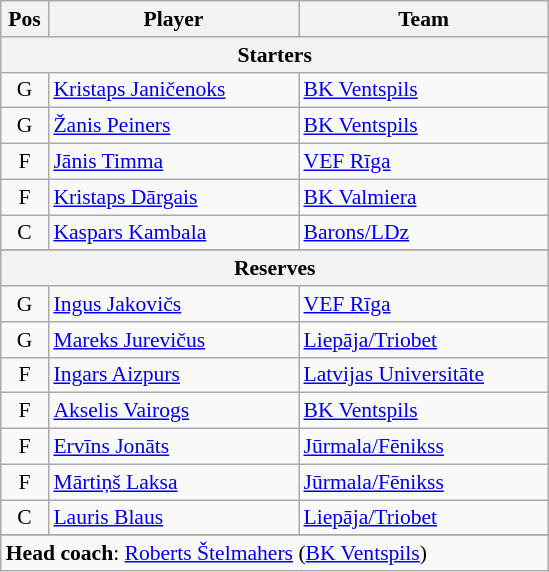<table class="wikitable" style="text-align:center; font-size:90%;">
<tr>
<th scope="col" width="25px">Pos</th>
<th scope="col" width="160px">Player</th>
<th scope="col" width="160px">Team</th>
</tr>
<tr>
<th scope="col" colspan="5">Starters</th>
</tr>
<tr>
<td>G</td>
<td style="text-align:left"><a href='#'>Kristaps Janičenoks</a></td>
<td style="text-align:left"><a href='#'>BK Ventspils</a></td>
</tr>
<tr>
<td>G</td>
<td style="text-align:left"><a href='#'>Žanis Peiners</a></td>
<td style="text-align:left"><a href='#'>BK Ventspils</a></td>
</tr>
<tr>
<td>F</td>
<td style="text-align:left"><a href='#'>Jānis Timma</a></td>
<td style="text-align:left"><a href='#'>VEF Rīga</a></td>
</tr>
<tr>
<td>F</td>
<td style="text-align:left"><a href='#'>Kristaps Dārgais</a></td>
<td style="text-align:left"><a href='#'>BK Valmiera</a></td>
</tr>
<tr>
<td>C</td>
<td style="text-align:left"><a href='#'>Kaspars Kambala</a></td>
<td style="text-align:left"><a href='#'>Barons/LDz</a></td>
</tr>
<tr>
</tr>
<tr>
<th scope="col" colspan="5">Reserves</th>
</tr>
<tr>
<td>G</td>
<td style="text-align:left"><a href='#'>Ingus Jakovičs</a></td>
<td style="text-align:left"><a href='#'>VEF Rīga</a></td>
</tr>
<tr>
<td>G</td>
<td style="text-align:left"><a href='#'>Mareks Jurevičus</a></td>
<td style="text-align:left"><a href='#'>Liepāja/Triobet</a></td>
</tr>
<tr>
<td>F</td>
<td style="text-align:left"><a href='#'>Ingars Aizpurs</a></td>
<td style="text-align:left"><a href='#'>Latvijas Universitāte</a></td>
</tr>
<tr>
<td>F</td>
<td style="text-align:left"><a href='#'>Akselis Vairogs</a></td>
<td style="text-align:left"><a href='#'>BK Ventspils</a></td>
</tr>
<tr>
<td>F</td>
<td style="text-align:left"><a href='#'>Ervīns Jonāts</a></td>
<td style="text-align:left"><a href='#'>Jūrmala/Fēnikss</a></td>
</tr>
<tr>
<td>F</td>
<td style="text-align:left"><a href='#'>Mārtiņš Laksa</a></td>
<td style="text-align:left"><a href='#'>Jūrmala/Fēnikss</a></td>
</tr>
<tr>
<td>C</td>
<td style="text-align:left"><a href='#'>Lauris Blaus</a></td>
<td style="text-align:left"><a href='#'>Liepāja/Triobet</a></td>
</tr>
<tr>
</tr>
<tr>
<td style="text-align:left" colspan="5"><strong>Head coach</strong>: <a href='#'>Roberts Štelmahers</a> (<a href='#'>BK Ventspils</a>)</td>
</tr>
</table>
